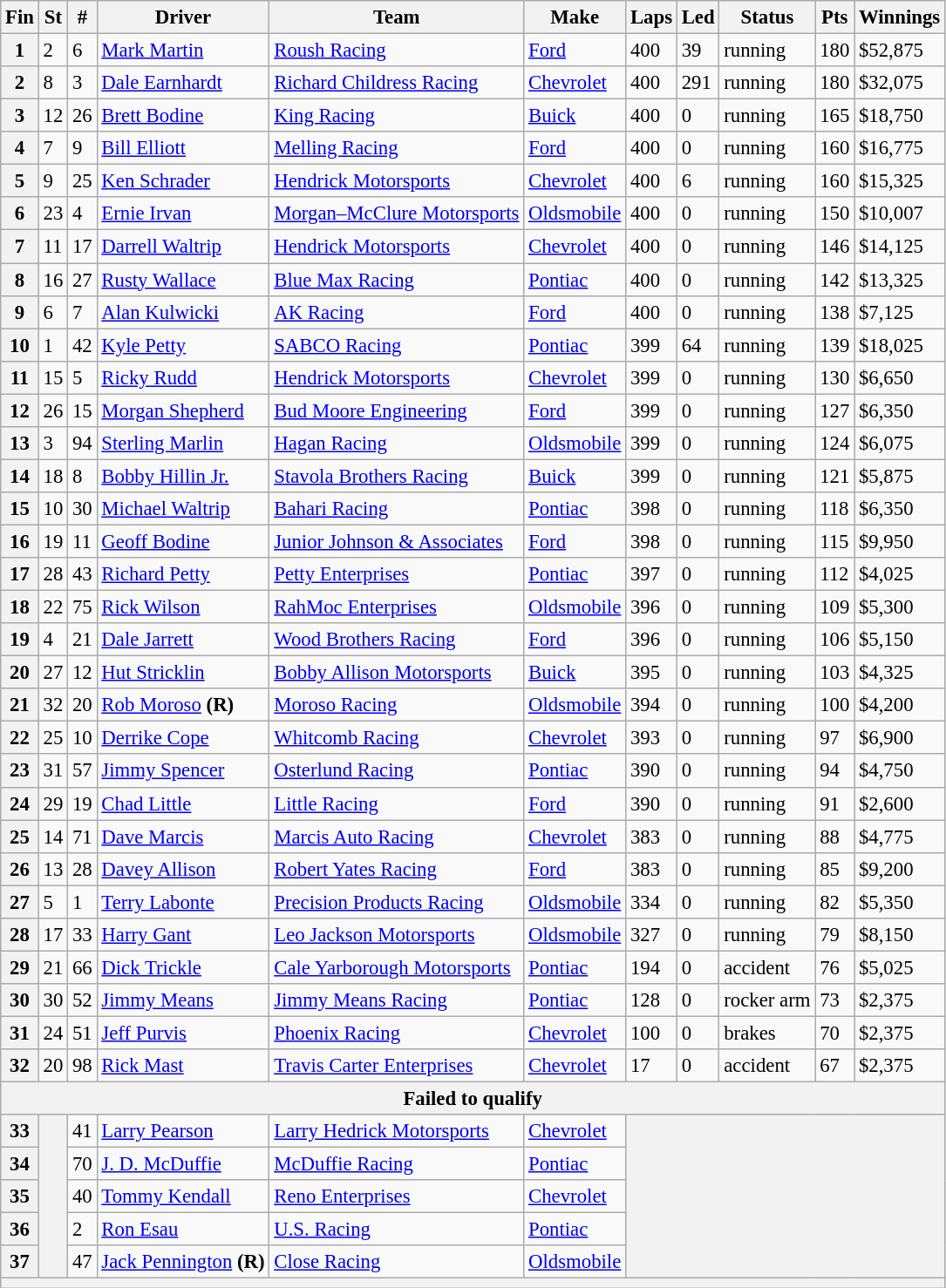<table class="wikitable" style="font-size:95%">
<tr>
<th>Fin</th>
<th>St</th>
<th>#</th>
<th>Driver</th>
<th>Team</th>
<th>Make</th>
<th>Laps</th>
<th>Led</th>
<th>Status</th>
<th>Pts</th>
<th>Winnings</th>
</tr>
<tr>
<th>1</th>
<td>2</td>
<td>6</td>
<td><a href='#'>Mark Martin</a></td>
<td><a href='#'>Roush Racing</a></td>
<td><a href='#'>Ford</a></td>
<td>400</td>
<td>39</td>
<td>running</td>
<td>180</td>
<td>$52,875</td>
</tr>
<tr>
<th>2</th>
<td>8</td>
<td>3</td>
<td><a href='#'>Dale Earnhardt</a></td>
<td><a href='#'>Richard Childress Racing</a></td>
<td><a href='#'>Chevrolet</a></td>
<td>400</td>
<td>291</td>
<td>running</td>
<td>180</td>
<td>$32,075</td>
</tr>
<tr>
<th>3</th>
<td>12</td>
<td>26</td>
<td><a href='#'>Brett Bodine</a></td>
<td><a href='#'>King Racing</a></td>
<td><a href='#'>Buick</a></td>
<td>400</td>
<td>0</td>
<td>running</td>
<td>165</td>
<td>$18,750</td>
</tr>
<tr>
<th>4</th>
<td>7</td>
<td>9</td>
<td><a href='#'>Bill Elliott</a></td>
<td><a href='#'>Melling Racing</a></td>
<td><a href='#'>Ford</a></td>
<td>400</td>
<td>0</td>
<td>running</td>
<td>160</td>
<td>$16,775</td>
</tr>
<tr>
<th>5</th>
<td>9</td>
<td>25</td>
<td><a href='#'>Ken Schrader</a></td>
<td><a href='#'>Hendrick Motorsports</a></td>
<td><a href='#'>Chevrolet</a></td>
<td>400</td>
<td>6</td>
<td>running</td>
<td>160</td>
<td>$15,325</td>
</tr>
<tr>
<th>6</th>
<td>23</td>
<td>4</td>
<td><a href='#'>Ernie Irvan</a></td>
<td><a href='#'>Morgan–McClure Motorsports</a></td>
<td><a href='#'>Oldsmobile</a></td>
<td>400</td>
<td>0</td>
<td>running</td>
<td>150</td>
<td>$10,007</td>
</tr>
<tr>
<th>7</th>
<td>11</td>
<td>17</td>
<td><a href='#'>Darrell Waltrip</a></td>
<td><a href='#'>Hendrick Motorsports</a></td>
<td><a href='#'>Chevrolet</a></td>
<td>400</td>
<td>0</td>
<td>running</td>
<td>146</td>
<td>$14,125</td>
</tr>
<tr>
<th>8</th>
<td>16</td>
<td>27</td>
<td><a href='#'>Rusty Wallace</a></td>
<td><a href='#'>Blue Max Racing</a></td>
<td><a href='#'>Pontiac</a></td>
<td>400</td>
<td>0</td>
<td>running</td>
<td>142</td>
<td>$13,325</td>
</tr>
<tr>
<th>9</th>
<td>6</td>
<td>7</td>
<td><a href='#'>Alan Kulwicki</a></td>
<td><a href='#'>AK Racing</a></td>
<td><a href='#'>Ford</a></td>
<td>400</td>
<td>0</td>
<td>running</td>
<td>138</td>
<td>$7,125</td>
</tr>
<tr>
<th>10</th>
<td>1</td>
<td>42</td>
<td><a href='#'>Kyle Petty</a></td>
<td><a href='#'>SABCO Racing</a></td>
<td><a href='#'>Pontiac</a></td>
<td>399</td>
<td>64</td>
<td>running</td>
<td>139</td>
<td>$18,025</td>
</tr>
<tr>
<th>11</th>
<td>15</td>
<td>5</td>
<td><a href='#'>Ricky Rudd</a></td>
<td><a href='#'>Hendrick Motorsports</a></td>
<td><a href='#'>Chevrolet</a></td>
<td>399</td>
<td>0</td>
<td>running</td>
<td>130</td>
<td>$6,650</td>
</tr>
<tr>
<th>12</th>
<td>26</td>
<td>15</td>
<td><a href='#'>Morgan Shepherd</a></td>
<td><a href='#'>Bud Moore Engineering</a></td>
<td><a href='#'>Ford</a></td>
<td>399</td>
<td>0</td>
<td>running</td>
<td>127</td>
<td>$6,350</td>
</tr>
<tr>
<th>13</th>
<td>3</td>
<td>94</td>
<td><a href='#'>Sterling Marlin</a></td>
<td><a href='#'>Hagan Racing</a></td>
<td><a href='#'>Oldsmobile</a></td>
<td>399</td>
<td>0</td>
<td>running</td>
<td>124</td>
<td>$6,075</td>
</tr>
<tr>
<th>14</th>
<td>18</td>
<td>8</td>
<td><a href='#'>Bobby Hillin Jr.</a></td>
<td><a href='#'>Stavola Brothers Racing</a></td>
<td><a href='#'>Buick</a></td>
<td>399</td>
<td>0</td>
<td>running</td>
<td>121</td>
<td>$5,875</td>
</tr>
<tr>
<th>15</th>
<td>10</td>
<td>30</td>
<td><a href='#'>Michael Waltrip</a></td>
<td><a href='#'>Bahari Racing</a></td>
<td><a href='#'>Pontiac</a></td>
<td>398</td>
<td>0</td>
<td>running</td>
<td>118</td>
<td>$6,350</td>
</tr>
<tr>
<th>16</th>
<td>19</td>
<td>11</td>
<td><a href='#'>Geoff Bodine</a></td>
<td><a href='#'>Junior Johnson & Associates</a></td>
<td><a href='#'>Ford</a></td>
<td>398</td>
<td>0</td>
<td>running</td>
<td>115</td>
<td>$9,950</td>
</tr>
<tr>
<th>17</th>
<td>28</td>
<td>43</td>
<td><a href='#'>Richard Petty</a></td>
<td><a href='#'>Petty Enterprises</a></td>
<td><a href='#'>Pontiac</a></td>
<td>397</td>
<td>0</td>
<td>running</td>
<td>112</td>
<td>$4,025</td>
</tr>
<tr>
<th>18</th>
<td>22</td>
<td>75</td>
<td><a href='#'>Rick Wilson</a></td>
<td><a href='#'>RahMoc Enterprises</a></td>
<td><a href='#'>Oldsmobile</a></td>
<td>396</td>
<td>0</td>
<td>running</td>
<td>109</td>
<td>$5,300</td>
</tr>
<tr>
<th>19</th>
<td>4</td>
<td>21</td>
<td><a href='#'>Dale Jarrett</a></td>
<td><a href='#'>Wood Brothers Racing</a></td>
<td><a href='#'>Ford</a></td>
<td>396</td>
<td>0</td>
<td>running</td>
<td>106</td>
<td>$5,150</td>
</tr>
<tr>
<th>20</th>
<td>27</td>
<td>12</td>
<td><a href='#'>Hut Stricklin</a></td>
<td><a href='#'>Bobby Allison Motorsports</a></td>
<td><a href='#'>Buick</a></td>
<td>395</td>
<td>0</td>
<td>running</td>
<td>103</td>
<td>$4,325</td>
</tr>
<tr>
<th>21</th>
<td>32</td>
<td>20</td>
<td><a href='#'>Rob Moroso</a> <strong>(R)</strong></td>
<td><a href='#'>Moroso Racing</a></td>
<td><a href='#'>Oldsmobile</a></td>
<td>394</td>
<td>0</td>
<td>running</td>
<td>100</td>
<td>$4,200</td>
</tr>
<tr>
<th>22</th>
<td>25</td>
<td>10</td>
<td><a href='#'>Derrike Cope</a></td>
<td><a href='#'>Whitcomb Racing</a></td>
<td><a href='#'>Chevrolet</a></td>
<td>393</td>
<td>0</td>
<td>running</td>
<td>97</td>
<td>$6,900</td>
</tr>
<tr>
<th>23</th>
<td>31</td>
<td>57</td>
<td><a href='#'>Jimmy Spencer</a></td>
<td><a href='#'>Osterlund Racing</a></td>
<td><a href='#'>Pontiac</a></td>
<td>390</td>
<td>0</td>
<td>running</td>
<td>94</td>
<td>$4,750</td>
</tr>
<tr>
<th>24</th>
<td>29</td>
<td>19</td>
<td><a href='#'>Chad Little</a></td>
<td><a href='#'>Little Racing</a></td>
<td><a href='#'>Ford</a></td>
<td>390</td>
<td>0</td>
<td>running</td>
<td>91</td>
<td>$2,600</td>
</tr>
<tr>
<th>25</th>
<td>14</td>
<td>71</td>
<td><a href='#'>Dave Marcis</a></td>
<td><a href='#'>Marcis Auto Racing</a></td>
<td><a href='#'>Chevrolet</a></td>
<td>383</td>
<td>0</td>
<td>running</td>
<td>88</td>
<td>$4,775</td>
</tr>
<tr>
<th>26</th>
<td>13</td>
<td>28</td>
<td><a href='#'>Davey Allison</a></td>
<td><a href='#'>Robert Yates Racing</a></td>
<td><a href='#'>Ford</a></td>
<td>383</td>
<td>0</td>
<td>running</td>
<td>85</td>
<td>$9,200</td>
</tr>
<tr>
<th>27</th>
<td>5</td>
<td>1</td>
<td><a href='#'>Terry Labonte</a></td>
<td><a href='#'>Precision Products Racing</a></td>
<td><a href='#'>Oldsmobile</a></td>
<td>334</td>
<td>0</td>
<td>running</td>
<td>82</td>
<td>$5,350</td>
</tr>
<tr>
<th>28</th>
<td>17</td>
<td>33</td>
<td><a href='#'>Harry Gant</a></td>
<td><a href='#'>Leo Jackson Motorsports</a></td>
<td><a href='#'>Oldsmobile</a></td>
<td>327</td>
<td>0</td>
<td>running</td>
<td>79</td>
<td>$8,150</td>
</tr>
<tr>
<th>29</th>
<td>21</td>
<td>66</td>
<td><a href='#'>Dick Trickle</a></td>
<td><a href='#'>Cale Yarborough Motorsports</a></td>
<td><a href='#'>Pontiac</a></td>
<td>194</td>
<td>0</td>
<td>accident</td>
<td>76</td>
<td>$5,025</td>
</tr>
<tr>
<th>30</th>
<td>30</td>
<td>52</td>
<td><a href='#'>Jimmy Means</a></td>
<td><a href='#'>Jimmy Means Racing</a></td>
<td><a href='#'>Pontiac</a></td>
<td>128</td>
<td>0</td>
<td>rocker arm</td>
<td>73</td>
<td>$2,375</td>
</tr>
<tr>
<th>31</th>
<td>24</td>
<td>51</td>
<td><a href='#'>Jeff Purvis</a></td>
<td><a href='#'>Phoenix Racing</a></td>
<td><a href='#'>Chevrolet</a></td>
<td>100</td>
<td>0</td>
<td>brakes</td>
<td>70</td>
<td>$2,375</td>
</tr>
<tr>
<th>32</th>
<td>20</td>
<td>98</td>
<td><a href='#'>Rick Mast</a></td>
<td><a href='#'>Travis Carter Enterprises</a></td>
<td><a href='#'>Chevrolet</a></td>
<td>17</td>
<td>0</td>
<td>accident</td>
<td>67</td>
<td>$2,375</td>
</tr>
<tr>
<th colspan="11">Failed to qualify</th>
</tr>
<tr>
<th>33</th>
<th rowspan="5"></th>
<td>41</td>
<td><a href='#'>Larry Pearson</a></td>
<td><a href='#'>Larry Hedrick Motorsports</a></td>
<td><a href='#'>Chevrolet</a></td>
<th colspan="5" rowspan="5"></th>
</tr>
<tr>
<th>34</th>
<td>70</td>
<td><a href='#'>J. D. McDuffie</a></td>
<td><a href='#'>McDuffie Racing</a></td>
<td><a href='#'>Pontiac</a></td>
</tr>
<tr>
<th>35</th>
<td>40</td>
<td><a href='#'>Tommy Kendall</a></td>
<td><a href='#'>Reno Enterprises</a></td>
<td><a href='#'>Chevrolet</a></td>
</tr>
<tr>
<th>36</th>
<td>2</td>
<td><a href='#'>Ron Esau</a></td>
<td><a href='#'>U.S. Racing</a></td>
<td><a href='#'>Pontiac</a></td>
</tr>
<tr>
<th>37</th>
<td>47</td>
<td><a href='#'>Jack Pennington</a> <strong>(R)</strong></td>
<td><a href='#'>Close Racing</a></td>
<td><a href='#'>Oldsmobile</a></td>
</tr>
<tr>
<th colspan="11"></th>
</tr>
</table>
